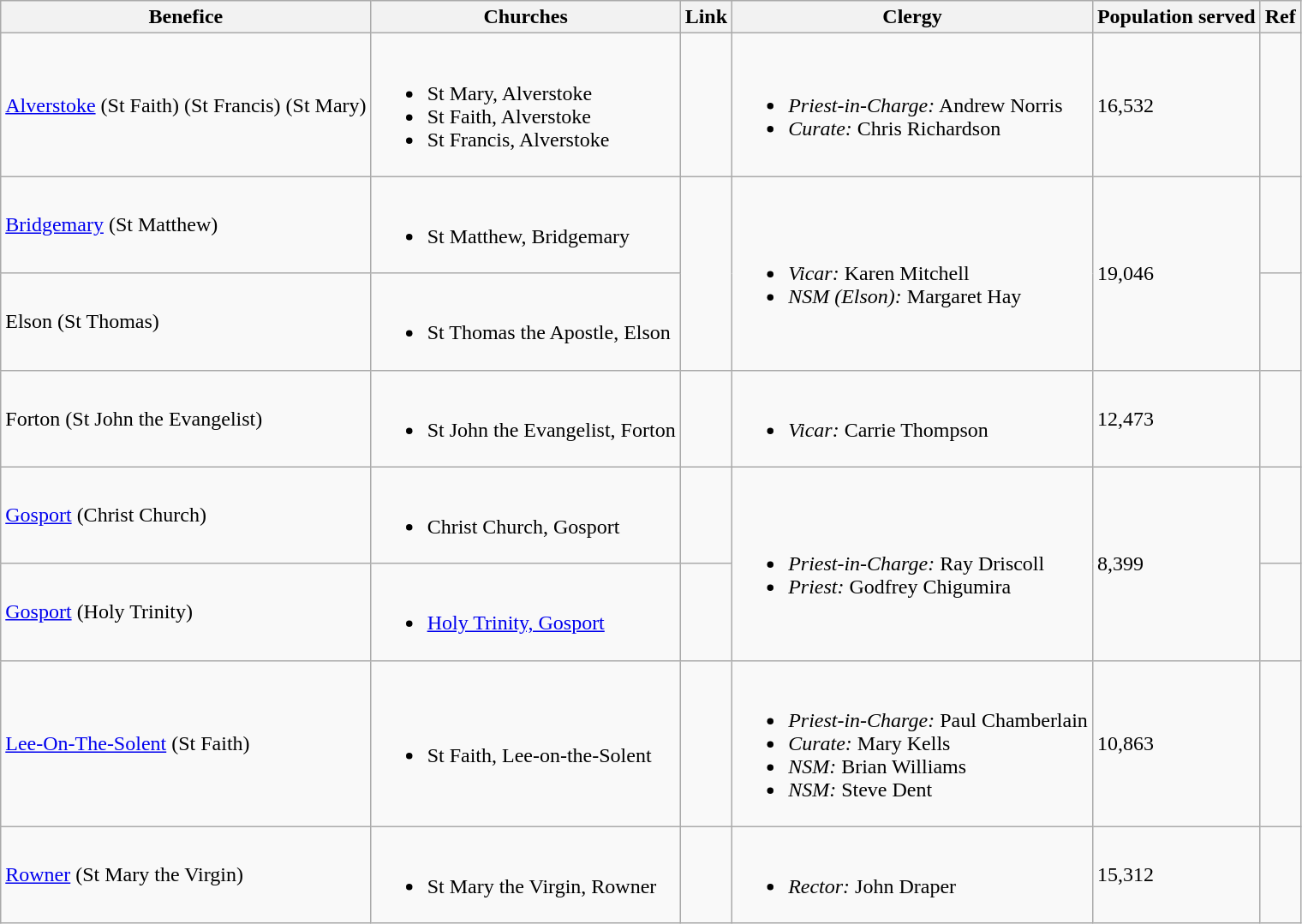<table class="wikitable">
<tr>
<th>Benefice</th>
<th>Churches</th>
<th>Link</th>
<th>Clergy</th>
<th>Population served</th>
<th>Ref</th>
</tr>
<tr>
<td><a href='#'>Alverstoke</a> (St Faith) (St Francis) (St Mary)</td>
<td><br><ul><li>St Mary, Alverstoke</li><li>St Faith, Alverstoke</li><li>St Francis, Alverstoke</li></ul></td>
<td></td>
<td><br><ul><li><em>Priest-in-Charge:</em> Andrew Norris</li><li><em>Curate:</em> Chris Richardson</li></ul></td>
<td>16,532</td>
<td></td>
</tr>
<tr>
<td><a href='#'>Bridgemary</a> (St Matthew)</td>
<td><br><ul><li>St Matthew, Bridgemary</li></ul></td>
<td rowspan="2"></td>
<td rowspan="2"><br><ul><li><em>Vicar:</em> Karen Mitchell</li><li><em>NSM (Elson):</em> Margaret Hay</li></ul></td>
<td rowspan="2">19,046</td>
<td></td>
</tr>
<tr>
<td>Elson (St Thomas)</td>
<td><br><ul><li>St Thomas the Apostle, Elson</li></ul></td>
<td></td>
</tr>
<tr>
<td>Forton (St John the Evangelist)</td>
<td><br><ul><li>St John the Evangelist, Forton</li></ul></td>
<td></td>
<td><br><ul><li><em>Vicar:</em> Carrie Thompson</li></ul></td>
<td>12,473</td>
<td></td>
</tr>
<tr>
<td><a href='#'>Gosport</a> (Christ Church)</td>
<td><br><ul><li>Christ Church, Gosport</li></ul></td>
<td></td>
<td rowspan="2"><br><ul><li><em>Priest-in-Charge:</em> Ray Driscoll</li><li><em>Priest:</em> Godfrey Chigumira</li></ul></td>
<td rowspan="2">8,399</td>
<td></td>
</tr>
<tr>
<td><a href='#'>Gosport</a> (Holy Trinity)</td>
<td><br><ul><li><a href='#'> Holy Trinity, Gosport</a></li></ul></td>
<td></td>
<td></td>
</tr>
<tr>
<td><a href='#'>Lee-On-The-Solent</a> (St Faith)</td>
<td><br><ul><li>St Faith, Lee-on-the-Solent</li></ul></td>
<td></td>
<td><br><ul><li><em>Priest-in-Charge:</em> Paul Chamberlain</li><li><em>Curate:</em> Mary Kells</li><li><em>NSM:</em> Brian Williams</li><li><em>NSM:</em> Steve Dent</li></ul></td>
<td>10,863</td>
<td></td>
</tr>
<tr>
<td><a href='#'>Rowner</a> (St Mary the Virgin)</td>
<td><br><ul><li>St Mary the Virgin, Rowner</li></ul></td>
<td></td>
<td><br><ul><li><em>Rector:</em> John Draper</li></ul></td>
<td>15,312</td>
<td></td>
</tr>
</table>
